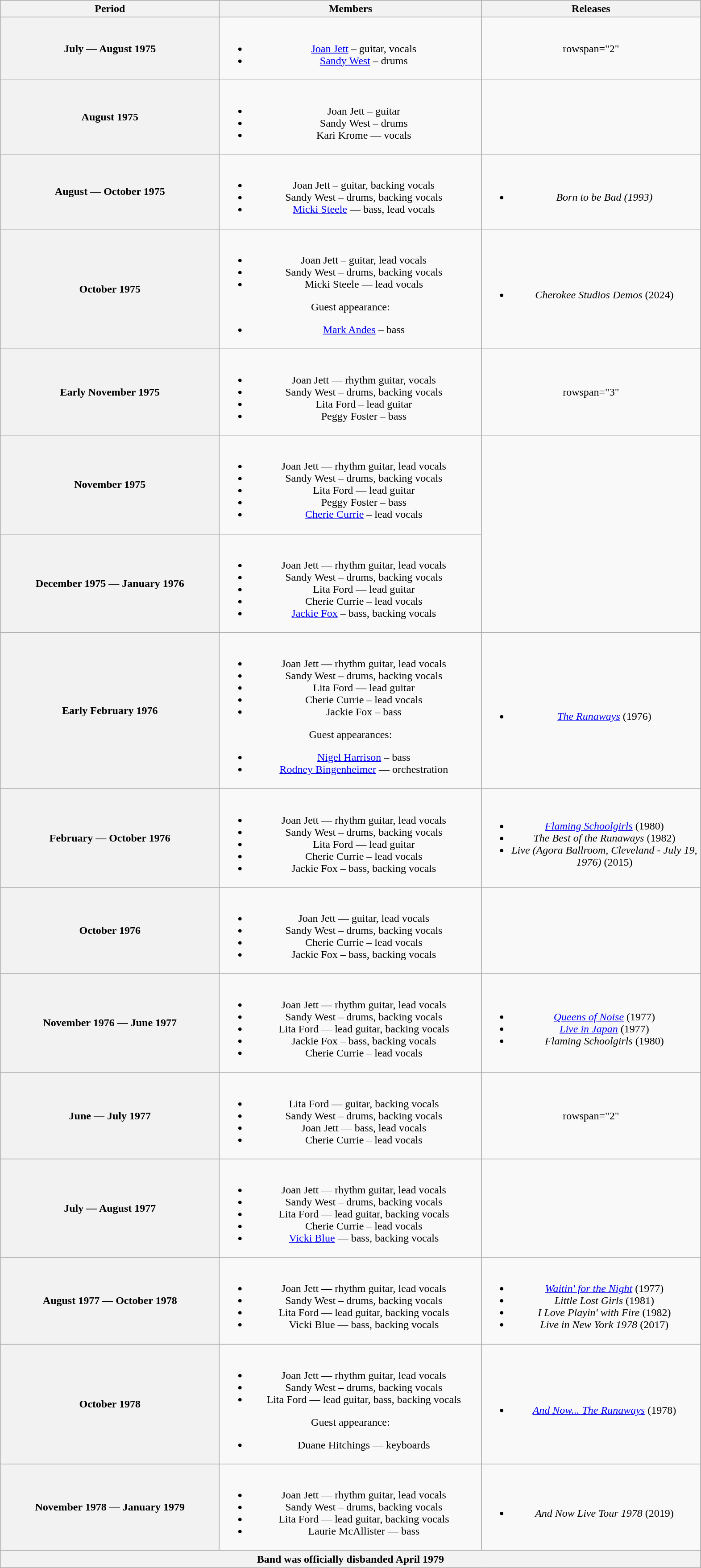<table class="wikitable plainrowheaders" style="text-align:center;">
<tr>
<th scope="col" style="width:20em;">Period</th>
<th scope="col" style="width:24em;">Members</th>
<th scope="col" style="width:20em;">Releases</th>
</tr>
<tr>
<th scope="col">July — August 1975</th>
<td><br><ul><li><a href='#'>Joan Jett</a> – guitar, vocals</li><li><a href='#'>Sandy West</a> – drums</li></ul></td>
<td>rowspan="2" </td>
</tr>
<tr>
<th scope="col">August 1975</th>
<td><br><ul><li>Joan Jett – guitar</li><li>Sandy West – drums</li><li>Kari Krome — vocals</li></ul></td>
</tr>
<tr>
<th scope="col">August — October 1975</th>
<td><br><ul><li>Joan Jett – guitar, backing vocals</li><li>Sandy West – drums, backing vocals</li><li><a href='#'>Micki Steele</a> — bass, lead vocals</li></ul></td>
<td><br><ul><li><em>Born to be Bad (1993)</em></li></ul></td>
</tr>
<tr>
<th scope="col">October 1975</th>
<td><br><ul><li>Joan Jett – guitar, lead vocals</li><li>Sandy West – drums, backing vocals</li><li>Micki Steele — lead vocals</li></ul>Guest appearance:<ul><li><a href='#'>Mark Andes</a> – bass</li></ul></td>
<td><br><ul><li><em>Cherokee Studios Demos</em> (2024)</li></ul></td>
</tr>
<tr>
<th scope="col">Early November 1975</th>
<td><br><ul><li>Joan Jett — rhythm guitar, vocals</li><li>Sandy West – drums, backing vocals</li><li>Lita Ford – lead guitar</li><li>Peggy Foster – bass</li></ul></td>
<td>rowspan="3" </td>
</tr>
<tr>
<th scope="col">November 1975</th>
<td><br><ul><li>Joan Jett — rhythm guitar, lead vocals</li><li>Sandy West – drums, backing vocals</li><li>Lita Ford — lead guitar</li><li>Peggy Foster – bass</li><li><a href='#'>Cherie Currie</a> – lead vocals</li></ul></td>
</tr>
<tr>
<th scope="col">December 1975 — January 1976 </th>
<td><br><ul><li>Joan Jett — rhythm guitar, lead vocals</li><li>Sandy West – drums, backing vocals</li><li>Lita Ford — lead guitar</li><li>Cherie Currie – lead vocals</li><li><a href='#'>Jackie Fox</a> – bass, backing vocals</li></ul></td>
</tr>
<tr>
<th scope="col">Early February 1976</th>
<td><br><ul><li>Joan Jett — rhythm guitar, lead vocals</li><li>Sandy West – drums, backing vocals</li><li>Lita Ford — lead guitar</li><li>Cherie Currie – lead vocals</li><li>Jackie Fox – bass </li></ul>Guest appearances:<ul><li><a href='#'>Nigel Harrison</a> – bass</li><li><a href='#'>Rodney Bingenheimer</a> — orchestration</li></ul></td>
<td><br><ul><li><em><a href='#'>The Runaways</a></em> (1976)</li></ul></td>
</tr>
<tr>
<th scope="col">February — October 1976 </th>
<td><br><ul><li>Joan Jett — rhythm guitar, lead vocals</li><li>Sandy West – drums, backing vocals</li><li>Lita Ford — lead guitar</li><li>Cherie Currie – lead vocals</li><li>Jackie Fox – bass, backing vocals</li></ul></td>
<td><br><ul><li><em><a href='#'>Flaming Schoolgirls</a></em> (1980)</li><li><em>The Best of the Runaways</em> (1982)</li><li><em>Live (Agora Ballroom, Cleveland - July 19, 1976)</em> (2015)</li></ul></td>
</tr>
<tr>
<th scope="col">October 1976</th>
<td><br><ul><li>Joan Jett — guitar, lead vocals</li><li>Sandy West – drums, backing vocals</li><li>Cherie Currie – lead vocals</li><li>Jackie Fox – bass, backing vocals</li></ul></td>
<td></td>
</tr>
<tr>
<th scope="col">November 1976 — June 1977 </th>
<td><br><ul><li>Joan Jett — rhythm guitar, lead vocals</li><li>Sandy West – drums, backing vocals</li><li>Lita Ford — lead guitar, backing vocals </li><li>Jackie Fox – bass, backing vocals</li><li>Cherie Currie – lead vocals</li></ul></td>
<td><br><ul><li><em><a href='#'>Queens of Noise</a></em> (1977)</li><li><em><a href='#'>Live in Japan</a></em> (1977)</li><li><em>Flaming Schoolgirls</em> (1980)</li></ul></td>
</tr>
<tr>
<th scope="col">June — July 1977</th>
<td><br><ul><li>Lita Ford — guitar, backing vocals</li><li>Sandy West – drums, backing vocals</li><li>Joan Jett — bass, lead vocals</li><li>Cherie Currie – lead vocals</li></ul></td>
<td>rowspan="2" </td>
</tr>
<tr>
<th scope="col">July — August 1977</th>
<td><br><ul><li>Joan Jett — rhythm guitar, lead vocals</li><li>Sandy West – drums, backing vocals</li><li>Lita Ford — lead guitar, backing vocals</li><li>Cherie Currie – lead vocals</li><li><a href='#'>Vicki Blue</a> — bass, backing vocals</li></ul></td>
</tr>
<tr>
<th scope="col">August 1977 — October 1978</th>
<td><br><ul><li>Joan Jett — rhythm guitar, lead vocals</li><li>Sandy West – drums, backing vocals</li><li>Lita Ford — lead guitar, backing vocals</li><li>Vicki Blue — bass, backing vocals</li></ul></td>
<td><br><ul><li><em><a href='#'>Waitin' for the Night</a></em> (1977)</li><li><em>Little Lost Girls</em> (1981)</li><li><em>I Love Playin' with Fire</em> (1982)</li><li><em>Live in New York 1978</em> (2017)</li></ul></td>
</tr>
<tr>
<th scope="col">October 1978</th>
<td><br><ul><li>Joan Jett — rhythm guitar, lead vocals</li><li>Sandy West – drums, backing vocals</li><li>Lita Ford — lead guitar, bass, backing vocals</li></ul>Guest appearance:<ul><li>Duane Hitchings — keyboards</li></ul></td>
<td><br><ul><li><em><a href='#'>And Now... The Runaways</a></em> (1978)</li></ul></td>
</tr>
<tr>
<th scope="col">November 1978 — January 1979</th>
<td><br><ul><li>Joan Jett — rhythm guitar, lead vocals</li><li>Sandy West – drums, backing vocals</li><li>Lita Ford — lead guitar, backing vocals</li><li>Laurie McAllister — bass</li></ul></td>
<td><br><ul><li><em>And Now Live Tour 1978</em> (2019)</li></ul></td>
</tr>
<tr>
<th scope="col" colspan="3">Band was officially disbanded April 1979</th>
</tr>
</table>
